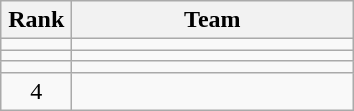<table class="wikitable" style="text-align:center;">
<tr>
<th width=40>Rank</th>
<th width=180>Team</th>
</tr>
<tr>
<td></td>
<td align=left></td>
</tr>
<tr>
<td></td>
<td align=left></td>
</tr>
<tr>
<td></td>
<td align=left></td>
</tr>
<tr>
<td>4</td>
<td align=left></td>
</tr>
</table>
